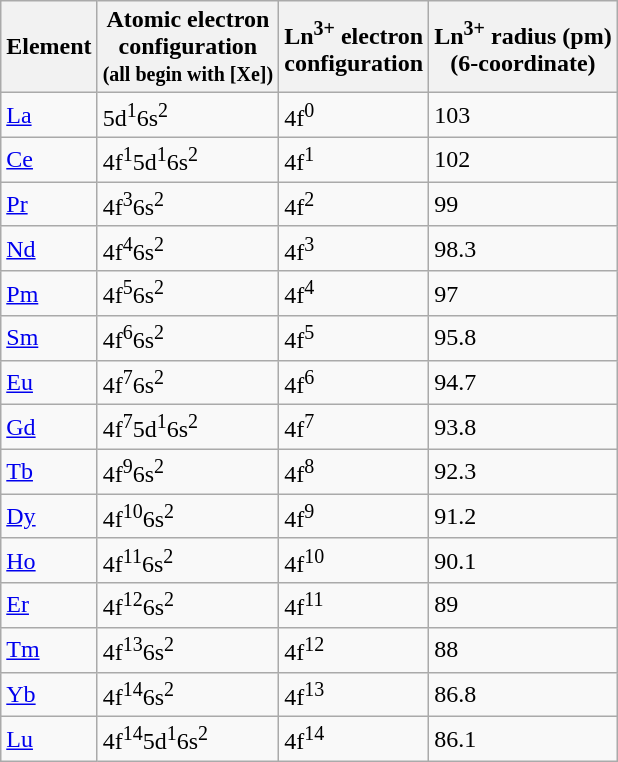<table class="wikitable">
<tr>
<th>Element</th>
<th>Atomic electron <br>  configuration<br><small>(all begin with [Xe])</small></th>
<th>Ln<sup>3+</sup> electron  <br> configuration</th>
<th>Ln<sup>3+</sup> radius (pm) <br> (6-coordinate)</th>
</tr>
<tr>
<td><a href='#'>La</a></td>
<td>5d<sup>1</sup>6s<sup>2</sup></td>
<td>4f<sup>0</sup></td>
<td>103</td>
</tr>
<tr>
<td><a href='#'>Ce</a></td>
<td>4f<sup>1</sup>5d<sup>1</sup>6s<sup>2</sup></td>
<td>4f<sup>1</sup></td>
<td>102</td>
</tr>
<tr>
<td><a href='#'>Pr</a></td>
<td>4f<sup>3</sup>6s<sup>2</sup></td>
<td>4f<sup>2</sup></td>
<td>99</td>
</tr>
<tr>
<td><a href='#'>Nd</a></td>
<td>4f<sup>4</sup>6s<sup>2</sup></td>
<td>4f<sup>3</sup></td>
<td>98.3</td>
</tr>
<tr>
<td><a href='#'>Pm</a></td>
<td>4f<sup>5</sup>6s<sup>2</sup></td>
<td>4f<sup>4</sup></td>
<td>97</td>
</tr>
<tr>
<td><a href='#'>Sm</a></td>
<td>4f<sup>6</sup>6s<sup>2</sup></td>
<td>4f<sup>5</sup></td>
<td>95.8</td>
</tr>
<tr>
<td><a href='#'>Eu</a></td>
<td>4f<sup>7</sup>6s<sup>2</sup></td>
<td>4f<sup>6</sup></td>
<td>94.7</td>
</tr>
<tr>
<td><a href='#'>Gd</a></td>
<td>4f<sup>7</sup>5d<sup>1</sup>6s<sup>2</sup></td>
<td>4f<sup>7</sup></td>
<td>93.8</td>
</tr>
<tr>
<td><a href='#'>Tb</a></td>
<td>4f<sup>9</sup>6s<sup>2</sup></td>
<td>4f<sup>8</sup></td>
<td>92.3</td>
</tr>
<tr>
<td><a href='#'>Dy</a></td>
<td>4f<sup>10</sup>6s<sup>2</sup></td>
<td>4f<sup>9</sup></td>
<td>91.2</td>
</tr>
<tr>
<td><a href='#'>Ho</a></td>
<td>4f<sup>11</sup>6s<sup>2</sup></td>
<td>4f<sup>10</sup></td>
<td>90.1</td>
</tr>
<tr>
<td><a href='#'>Er</a></td>
<td>4f<sup>12</sup>6s<sup>2</sup></td>
<td>4f<sup>11</sup></td>
<td>89</td>
</tr>
<tr>
<td><a href='#'>Tm</a></td>
<td>4f<sup>13</sup>6s<sup>2</sup></td>
<td>4f<sup>12</sup></td>
<td>88</td>
</tr>
<tr>
<td><a href='#'>Yb</a></td>
<td>4f<sup>14</sup>6s<sup>2</sup></td>
<td>4f<sup>13</sup></td>
<td>86.8</td>
</tr>
<tr>
<td><a href='#'>Lu</a></td>
<td>4f<sup>14</sup>5d<sup>1</sup>6s<sup>2</sup></td>
<td>4f<sup>14</sup></td>
<td>86.1</td>
</tr>
</table>
